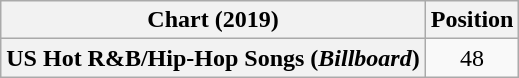<table class="wikitable plainrowheaders" style="text-align:center">
<tr>
<th scope="col">Chart (2019)</th>
<th scope="col">Position</th>
</tr>
<tr>
<th scope="row">US Hot R&B/Hip-Hop Songs (<em>Billboard</em>)</th>
<td>48</td>
</tr>
</table>
